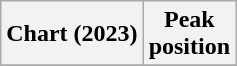<table class="wikitable sortable plainrowheaders" style="text-align:center">
<tr>
<th scope="col">Chart (2023)</th>
<th scope="col">Peak<br>position</th>
</tr>
<tr>
</tr>
</table>
